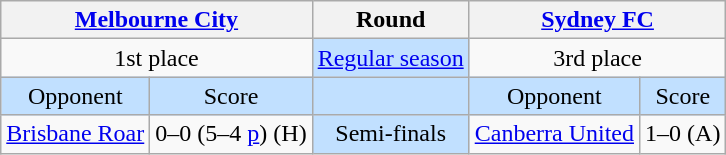<table class="wikitable" style="text-align:center">
<tr>
<th colspan="2"><a href='#'>Melbourne City</a></th>
<th>Round</th>
<th colspan="4"><a href='#'>Sydney FC</a></th>
</tr>
<tr>
<td colspan="2" valign="top">1st place</td>
<td style="background:#c1e0ff"><a href='#'>Regular season</a></td>
<td colspan="4" valign="top">3rd place</td>
</tr>
<tr>
<td style="background:#c1e0ff">Opponent</td>
<td style="background:#c1e0ff">Score</td>
<td style="background:#c1e0ff"></td>
<td style="background:#c1e0ff">Opponent</td>
<td style="background:#c1e0ff">Score</td>
</tr>
<tr>
<td><a href='#'>Brisbane Roar</a></td>
<td>0–0 (5–4 <a href='#'>p</a>) (H)</td>
<td style="background:#c1e0ff">Semi-finals</td>
<td><a href='#'>Canberra United</a></td>
<td>1–0 (A)</td>
</tr>
</table>
